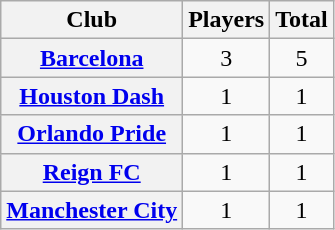<table class="sortable plainrowheaders wikitable">
<tr>
<th scope="col">Club</th>
<th scope="col">Players</th>
<th scope="col">Total</th>
</tr>
<tr>
<th scope="row"> <a href='#'>Barcelona</a></th>
<td style="text-align: center">3</td>
<td style="text-align: center">5</td>
</tr>
<tr>
<th scope="row"> <a href='#'>Houston Dash</a></th>
<td style="text-align: center">1</td>
<td style="text-align: center">1</td>
</tr>
<tr>
<th scope="row"> <a href='#'>Orlando Pride</a></th>
<td style="text-align: center">1</td>
<td style="text-align: center">1</td>
</tr>
<tr>
<th scope="row"> <a href='#'>Reign FC</a></th>
<td style="text-align: center">1</td>
<td style="text-align: center">1</td>
</tr>
<tr>
<th scope="row"> <a href='#'>Manchester City</a></th>
<td style="text-align: center">1</td>
<td style="text-align: center">1</td>
</tr>
</table>
